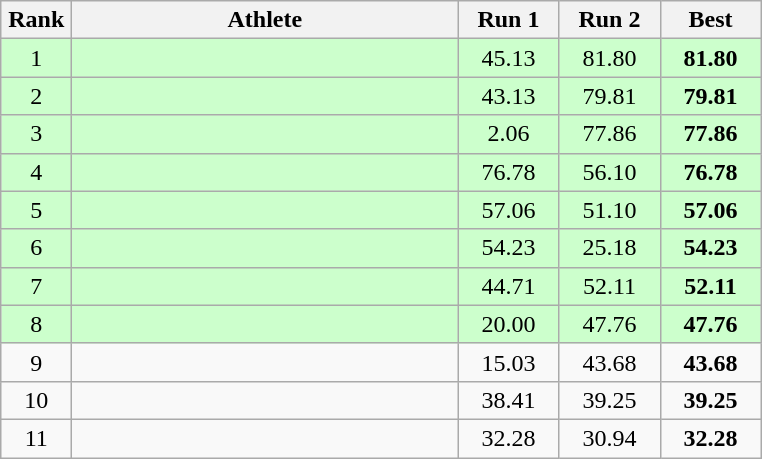<table class=wikitable style="text-align:center">
<tr>
<th width=40>Rank</th>
<th width=250>Athlete</th>
<th width=60>Run 1</th>
<th width=60>Run 2</th>
<th width=60>Best</th>
</tr>
<tr bgcolor="ccffcc">
<td>1</td>
<td align=left></td>
<td>45.13</td>
<td>81.80</td>
<td><strong>81.80</strong></td>
</tr>
<tr bgcolor="ccffcc">
<td>2</td>
<td align=left></td>
<td>43.13</td>
<td>79.81</td>
<td><strong>79.81</strong></td>
</tr>
<tr bgcolor="ccffcc">
<td>3</td>
<td align=left></td>
<td>2.06</td>
<td>77.86</td>
<td><strong>77.86</strong></td>
</tr>
<tr bgcolor="ccffcc">
<td>4</td>
<td align=left></td>
<td>76.78</td>
<td>56.10</td>
<td><strong>76.78</strong></td>
</tr>
<tr bgcolor="ccffcc">
<td>5</td>
<td align=left></td>
<td>57.06</td>
<td>51.10</td>
<td><strong>57.06</strong></td>
</tr>
<tr bgcolor="ccffcc">
<td>6</td>
<td align=left></td>
<td>54.23</td>
<td>25.18</td>
<td><strong>54.23</strong></td>
</tr>
<tr bgcolor="ccffcc">
<td>7</td>
<td align=left></td>
<td>44.71</td>
<td>52.11</td>
<td><strong>52.11</strong></td>
</tr>
<tr bgcolor="ccffcc">
<td>8</td>
<td align=left></td>
<td>20.00</td>
<td>47.76</td>
<td><strong>47.76</strong></td>
</tr>
<tr>
<td>9</td>
<td align=left></td>
<td>15.03</td>
<td>43.68</td>
<td><strong>43.68</strong></td>
</tr>
<tr>
<td>10</td>
<td align=left></td>
<td>38.41</td>
<td>39.25</td>
<td><strong>39.25</strong></td>
</tr>
<tr>
<td>11</td>
<td align=left></td>
<td>32.28</td>
<td>30.94</td>
<td><strong>32.28</strong></td>
</tr>
</table>
